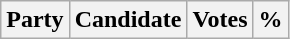<table class="wikitable">
<tr>
<th colspan="2">Party</th>
<th>Candidate</th>
<th>Votes</th>
<th>%<br>

</th>
</tr>
</table>
